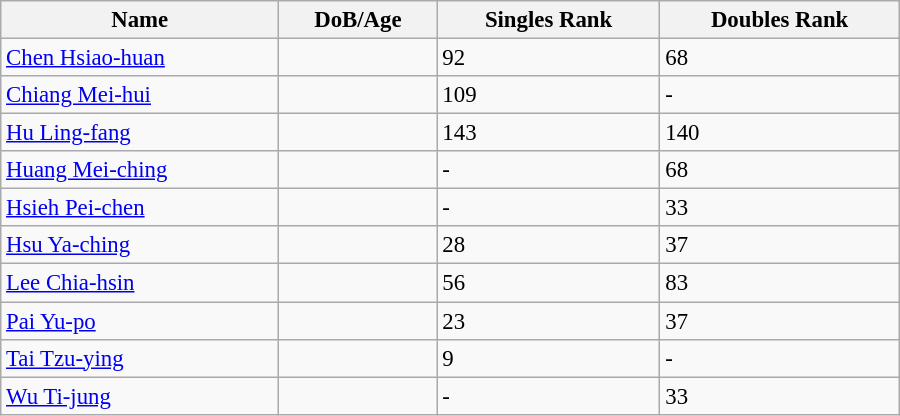<table class="wikitable"  style="width:600px; font-size:95%;">
<tr>
<th align="left">Name</th>
<th align="left">DoB/Age</th>
<th align="left">Singles Rank</th>
<th align="left">Doubles Rank</th>
</tr>
<tr>
<td><a href='#'>Chen Hsiao-huan</a></td>
<td></td>
<td>92</td>
<td>68</td>
</tr>
<tr>
<td><a href='#'>Chiang Mei-hui</a></td>
<td></td>
<td>109</td>
<td>-</td>
</tr>
<tr>
<td><a href='#'>Hu Ling-fang</a></td>
<td></td>
<td>143</td>
<td>140</td>
</tr>
<tr>
<td><a href='#'>Huang Mei-ching</a></td>
<td></td>
<td>-</td>
<td>68</td>
</tr>
<tr>
<td><a href='#'>Hsieh Pei-chen</a></td>
<td></td>
<td>-</td>
<td>33</td>
</tr>
<tr>
<td><a href='#'>Hsu Ya-ching</a></td>
<td></td>
<td>28</td>
<td>37</td>
</tr>
<tr>
<td><a href='#'>Lee Chia-hsin</a></td>
<td></td>
<td>56</td>
<td>83</td>
</tr>
<tr>
<td><a href='#'>Pai Yu-po</a></td>
<td></td>
<td>23</td>
<td>37</td>
</tr>
<tr>
<td><a href='#'>Tai Tzu-ying</a></td>
<td></td>
<td>9</td>
<td>-</td>
</tr>
<tr>
<td><a href='#'>Wu Ti-jung</a></td>
<td></td>
<td>-</td>
<td>33</td>
</tr>
</table>
